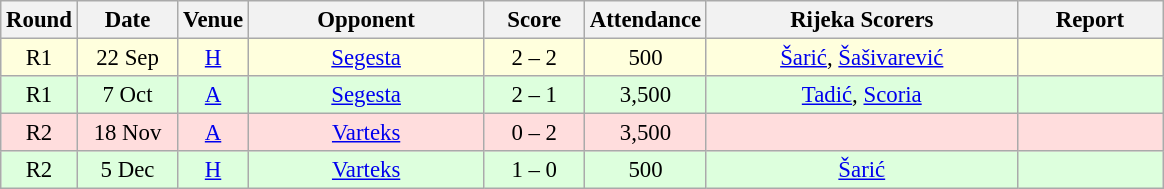<table class="wikitable sortable" style="text-align: center; font-size:95%;">
<tr>
<th width="30">Round</th>
<th width="60">Date</th>
<th width="20">Venue</th>
<th width="150">Opponent</th>
<th width="60">Score</th>
<th width="40">Attendance</th>
<th width="200">Rijeka Scorers</th>
<th width="90" class="unsortable">Report</th>
</tr>
<tr bgcolor="#ffffdd">
<td>R1</td>
<td>22 Sep</td>
<td><a href='#'>H</a></td>
<td><a href='#'>Segesta</a></td>
<td>2 – 2</td>
<td>500</td>
<td><a href='#'>Šarić</a>, <a href='#'>Šašivarević</a></td>
<td></td>
</tr>
<tr bgcolor="#ddffdd">
<td>R1</td>
<td>7 Oct</td>
<td><a href='#'>A</a></td>
<td><a href='#'>Segesta</a></td>
<td>2 – 1</td>
<td>3,500</td>
<td><a href='#'>Tadić</a>, <a href='#'>Scoria</a></td>
<td></td>
</tr>
<tr bgcolor="#ffdddd">
<td>R2</td>
<td>18 Nov</td>
<td><a href='#'>A</a></td>
<td><a href='#'>Varteks</a></td>
<td>0 – 2</td>
<td>3,500</td>
<td></td>
<td></td>
</tr>
<tr bgcolor="#ddffdd">
<td>R2</td>
<td>5 Dec</td>
<td><a href='#'>H</a></td>
<td><a href='#'>Varteks</a></td>
<td>1 – 0</td>
<td>500</td>
<td><a href='#'>Šarić</a></td>
<td></td>
</tr>
</table>
